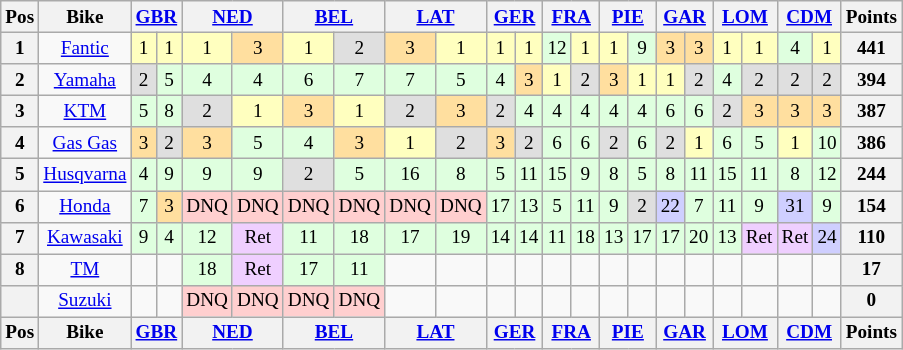<table class="wikitable" style="font-size: 80%; text-align:center">
<tr valign="top">
<th valign="middle">Pos</th>
<th valign="middle">Bike</th>
<th colspan=2><a href='#'>GBR</a><br></th>
<th colspan=2><a href='#'>NED</a><br></th>
<th colspan=2><a href='#'>BEL</a><br></th>
<th colspan=2><a href='#'>LAT</a><br></th>
<th colspan=2><a href='#'>GER</a><br></th>
<th colspan=2><a href='#'>FRA</a><br></th>
<th colspan=2><a href='#'>PIE</a><br></th>
<th colspan=2><a href='#'>GAR</a><br></th>
<th colspan=2><a href='#'>LOM</a><br></th>
<th colspan=2><a href='#'>CDM</a><br></th>
<th valign="middle">Points</th>
</tr>
<tr>
<th>1</th>
<td><a href='#'>Fantic</a></td>
<td style="background:#ffffbf;">1</td>
<td style="background:#ffffbf;">1</td>
<td style="background:#ffffbf;">1</td>
<td style="background:#ffdf9f;">3</td>
<td style="background:#ffffbf;">1</td>
<td style="background:#dfdfdf;">2</td>
<td style="background:#ffdf9f;">3</td>
<td style="background:#ffffbf;">1</td>
<td style="background:#ffffbf;">1</td>
<td style="background:#ffffbf;">1</td>
<td style="background:#dfffdf;">12</td>
<td style="background:#ffffbf;">1</td>
<td style="background:#ffffbf;">1</td>
<td style="background:#dfffdf;">9</td>
<td style="background:#ffdf9f;">3</td>
<td style="background:#ffdf9f;">3</td>
<td style="background:#ffffbf;">1</td>
<td style="background:#ffffbf;">1</td>
<td style="background:#dfffdf;">4</td>
<td style="background:#ffffbf;">1</td>
<th>441</th>
</tr>
<tr>
<th>2</th>
<td><a href='#'>Yamaha</a></td>
<td style="background:#dfdfdf;">2</td>
<td style="background:#dfffdf;">5</td>
<td style="background:#dfffdf;">4</td>
<td style="background:#dfffdf;">4</td>
<td style="background:#dfffdf;">6</td>
<td style="background:#dfffdf;">7</td>
<td style="background:#dfffdf;">7</td>
<td style="background:#dfffdf;">5</td>
<td style="background:#dfffdf;">4</td>
<td style="background:#ffdf9f;">3</td>
<td style="background:#ffffbf;">1</td>
<td style="background:#dfdfdf;">2</td>
<td style="background:#ffdf9f;">3</td>
<td style="background:#ffffbf;">1</td>
<td style="background:#ffffbf;">1</td>
<td style="background:#dfdfdf;">2</td>
<td style="background:#dfffdf;">4</td>
<td style="background:#dfdfdf;">2</td>
<td style="background:#dfdfdf;">2</td>
<td style="background:#dfdfdf;">2</td>
<th>394</th>
</tr>
<tr>
<th>3</th>
<td><a href='#'>KTM</a></td>
<td style="background:#dfffdf;">5</td>
<td style="background:#dfffdf;">8</td>
<td style="background:#dfdfdf;">2</td>
<td style="background:#ffffbf;">1</td>
<td style="background:#ffdf9f;">3</td>
<td style="background:#ffffbf;">1</td>
<td style="background:#dfdfdf;">2</td>
<td style="background:#ffdf9f;">3</td>
<td style="background:#dfdfdf;">2</td>
<td style="background:#dfffdf;">4</td>
<td style="background:#dfffdf;">4</td>
<td style="background:#dfffdf;">4</td>
<td style="background:#dfffdf;">4</td>
<td style="background:#dfffdf;">4</td>
<td style="background:#dfffdf;">6</td>
<td style="background:#dfffdf;">6</td>
<td style="background:#dfdfdf;">2</td>
<td style="background:#ffdf9f;">3</td>
<td style="background:#ffdf9f;">3</td>
<td style="background:#ffdf9f;">3</td>
<th>387</th>
</tr>
<tr>
<th>4</th>
<td><a href='#'>Gas Gas</a></td>
<td style="background:#ffdf9f;">3</td>
<td style="background:#dfdfdf;">2</td>
<td style="background:#ffdf9f;">3</td>
<td style="background:#dfffdf;">5</td>
<td style="background:#dfffdf;">4</td>
<td style="background:#ffdf9f;">3</td>
<td style="background:#ffffbf;">1</td>
<td style="background:#dfdfdf;">2</td>
<td style="background:#ffdf9f;">3</td>
<td style="background:#dfdfdf;">2</td>
<td style="background:#dfffdf;">6</td>
<td style="background:#dfffdf;">6</td>
<td style="background:#dfdfdf;">2</td>
<td style="background:#dfffdf;">6</td>
<td style="background:#dfdfdf;">2</td>
<td style="background:#ffffbf;">1</td>
<td style="background:#dfffdf;">6</td>
<td style="background:#dfffdf;">5</td>
<td style="background:#ffffbf;">1</td>
<td style="background:#dfffdf;">10</td>
<th>386</th>
</tr>
<tr>
<th>5</th>
<td><a href='#'>Husqvarna</a></td>
<td style="background:#dfffdf;">4</td>
<td style="background:#dfffdf;">9</td>
<td style="background:#dfffdf;">9</td>
<td style="background:#dfffdf;">9</td>
<td style="background:#dfdfdf;">2</td>
<td style="background:#dfffdf;">5</td>
<td style="background:#dfffdf;">16</td>
<td style="background:#dfffdf;">8</td>
<td style="background:#dfffdf;">5</td>
<td style="background:#dfffdf;">11</td>
<td style="background:#dfffdf;">15</td>
<td style="background:#dfffdf;">9</td>
<td style="background:#dfffdf;">8</td>
<td style="background:#dfffdf;">5</td>
<td style="background:#dfffdf;">8</td>
<td style="background:#dfffdf;">11</td>
<td style="background:#dfffdf;">15</td>
<td style="background:#dfffdf;">11</td>
<td style="background:#dfffdf;">8</td>
<td style="background:#dfffdf;">12</td>
<th>244</th>
</tr>
<tr>
<th>6</th>
<td><a href='#'>Honda</a></td>
<td style="background:#dfffdf;">7</td>
<td style="background:#ffdf9f;">3</td>
<td style="background:#ffcfcf;">DNQ</td>
<td style="background:#ffcfcf;">DNQ</td>
<td style="background:#ffcfcf;">DNQ</td>
<td style="background:#ffcfcf;">DNQ</td>
<td style="background:#ffcfcf;">DNQ</td>
<td style="background:#ffcfcf;">DNQ</td>
<td style="background:#dfffdf;">17</td>
<td style="background:#dfffdf;">13</td>
<td style="background:#dfffdf;">5</td>
<td style="background:#dfffdf;">11</td>
<td style="background:#dfffdf;">9</td>
<td style="background:#dfdfdf;">2</td>
<td style="background:#cfcfff;">22</td>
<td style="background:#dfffdf;">7</td>
<td style="background:#dfffdf;">11</td>
<td style="background:#dfffdf;">9</td>
<td style="background:#cfcfff;">31</td>
<td style="background:#dfffdf;">9</td>
<th>154</th>
</tr>
<tr>
<th>7</th>
<td><a href='#'>Kawasaki</a></td>
<td style="background:#dfffdf;">9</td>
<td style="background:#dfffdf;">4</td>
<td style="background:#dfffdf;">12</td>
<td style="background:#efcfff;">Ret</td>
<td style="background:#dfffdf;">11</td>
<td style="background:#dfffdf;">18</td>
<td style="background:#dfffdf;">17</td>
<td style="background:#dfffdf;">19</td>
<td style="background:#dfffdf;">14</td>
<td style="background:#dfffdf;">14</td>
<td style="background:#dfffdf;">11</td>
<td style="background:#dfffdf;">18</td>
<td style="background:#dfffdf;">13</td>
<td style="background:#dfffdf;">17</td>
<td style="background:#dfffdf;">17</td>
<td style="background:#dfffdf;">20</td>
<td style="background:#dfffdf;">13</td>
<td style="background:#efcfff;">Ret</td>
<td style="background:#efcfff;">Ret</td>
<td style="background:#cfcfff;">24</td>
<th>110</th>
</tr>
<tr>
<th>8</th>
<td><a href='#'>TM</a></td>
<td></td>
<td></td>
<td style="background:#dfffdf;">18</td>
<td style="background:#efcfff;">Ret</td>
<td style="background:#dfffdf;">17</td>
<td style="background:#dfffdf;">11</td>
<td></td>
<td></td>
<td></td>
<td></td>
<td></td>
<td></td>
<td></td>
<td></td>
<td></td>
<td></td>
<td></td>
<td></td>
<td></td>
<td></td>
<th>17</th>
</tr>
<tr>
<th></th>
<td><a href='#'>Suzuki</a></td>
<td></td>
<td></td>
<td style="background:#ffcfcf;">DNQ</td>
<td style="background:#ffcfcf;">DNQ</td>
<td style="background:#ffcfcf;">DNQ</td>
<td style="background:#ffcfcf;">DNQ</td>
<td></td>
<td></td>
<td></td>
<td></td>
<td></td>
<td></td>
<td></td>
<td></td>
<td></td>
<td></td>
<td></td>
<td></td>
<td></td>
<td></td>
<th>0</th>
</tr>
<tr valign="top">
<th valign="middle">Pos</th>
<th valign="middle">Bike</th>
<th colspan=2><a href='#'>GBR</a><br></th>
<th colspan=2><a href='#'>NED</a><br></th>
<th colspan=2><a href='#'>BEL</a><br></th>
<th colspan=2><a href='#'>LAT</a><br></th>
<th colspan=2><a href='#'>GER</a><br></th>
<th colspan=2><a href='#'>FRA</a><br></th>
<th colspan=2><a href='#'>PIE</a><br></th>
<th colspan=2><a href='#'>GAR</a><br></th>
<th colspan=2><a href='#'>LOM</a><br></th>
<th colspan=2><a href='#'>CDM</a><br></th>
<th valign="middle">Points</th>
</tr>
</table>
